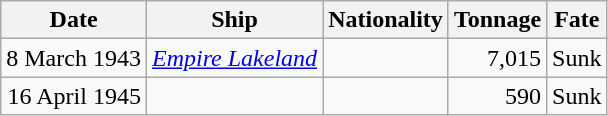<table class="wikitable sortable">
<tr>
<th>Date</th>
<th>Ship</th>
<th>Nationality</th>
<th>Tonnage</th>
<th>Fate</th>
</tr>
<tr>
<td align="right">8 March 1943</td>
<td align="left"><a href='#'><em>Empire Lakeland</em></a></td>
<td align="left"></td>
<td align="right">7,015</td>
<td align="left">Sunk</td>
</tr>
<tr>
<td align="right">16 April 1945</td>
<td align="left"></td>
<td align="left"></td>
<td align="right">590</td>
<td align="left">Sunk</td>
</tr>
</table>
